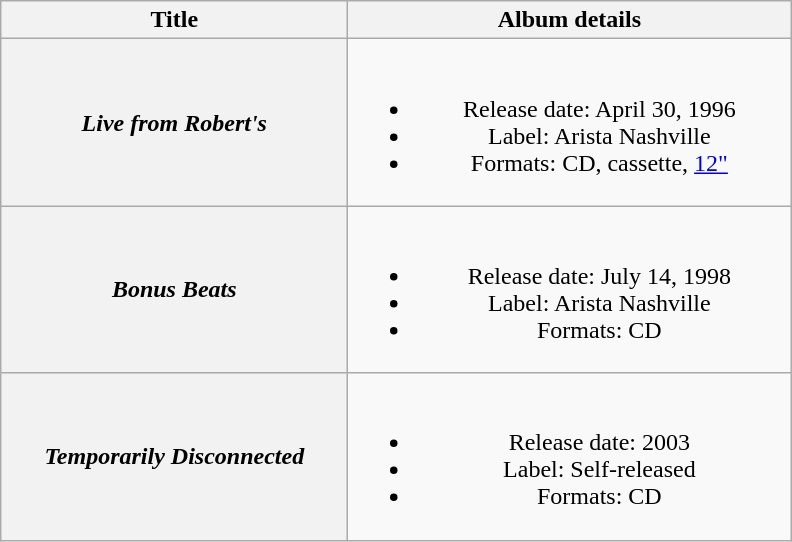<table class="wikitable plainrowheaders" style="text-align:center;">
<tr>
<th style="width:14em;">Title</th>
<th style="width:18em;">Album details</th>
</tr>
<tr>
<th scope="row"><em>Live from Robert's</em></th>
<td><br><ul><li>Release date: April 30, 1996</li><li>Label: Arista Nashville</li><li>Formats: CD, cassette, <a href='#'>12"</a></li></ul></td>
</tr>
<tr>
<th scope="row"><em>Bonus Beats</em></th>
<td><br><ul><li>Release date: July 14, 1998</li><li>Label: Arista Nashville</li><li>Formats: CD</li></ul></td>
</tr>
<tr>
<th scope="row"><em>Temporarily Disconnected</em></th>
<td><br><ul><li>Release date: 2003</li><li>Label: Self-released</li><li>Formats: CD</li></ul></td>
</tr>
</table>
